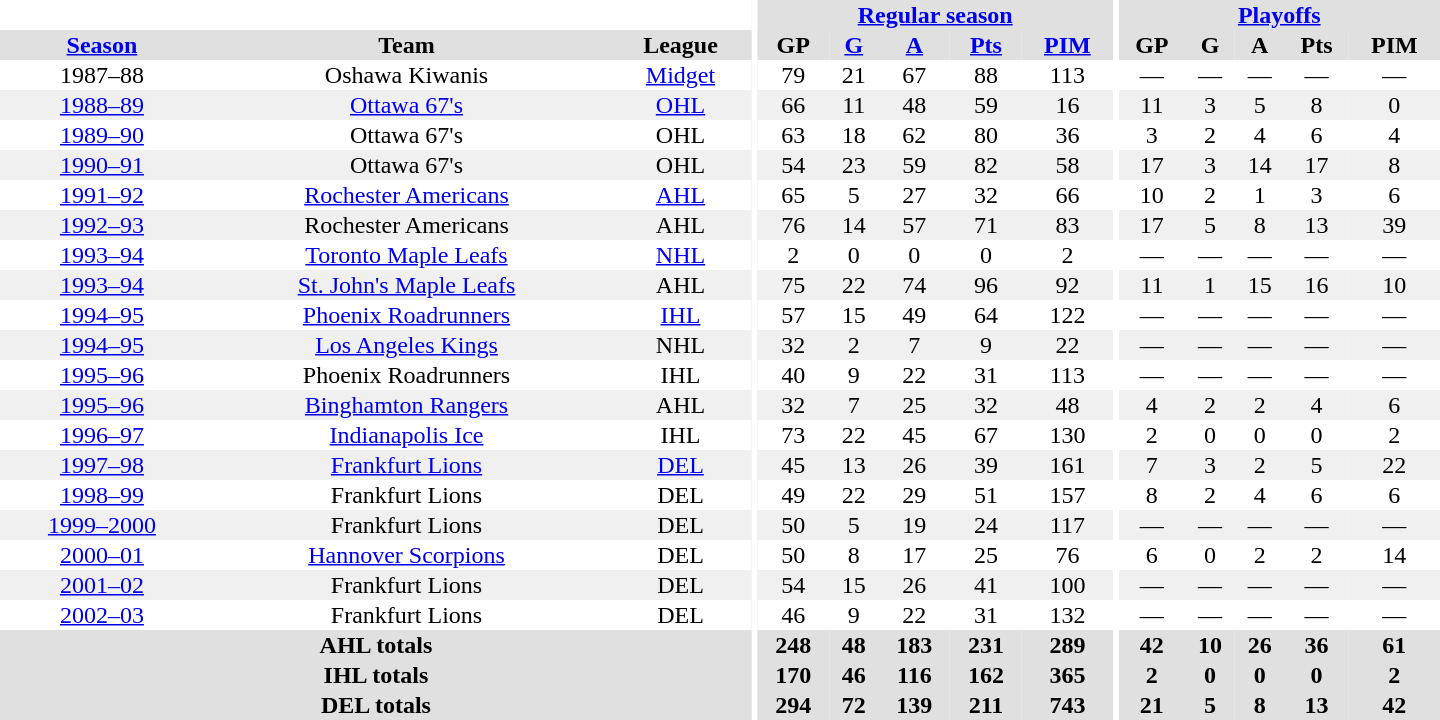<table border="0" cellpadding="1" cellspacing="0" style="text-align:center; width:60em">
<tr bgcolor="#e0e0e0">
<th colspan="3" bgcolor="#ffffff"></th>
<th rowspan="99" bgcolor="#ffffff"></th>
<th colspan="5"><a href='#'>Regular season</a></th>
<th rowspan="99" bgcolor="#ffffff"></th>
<th colspan="5"><a href='#'>Playoffs</a></th>
</tr>
<tr bgcolor="#e0e0e0">
<th><a href='#'>Season</a></th>
<th>Team</th>
<th>League</th>
<th>GP</th>
<th><a href='#'>G</a></th>
<th><a href='#'>A</a></th>
<th><a href='#'>Pts</a></th>
<th><a href='#'>PIM</a></th>
<th>GP</th>
<th>G</th>
<th>A</th>
<th>Pts</th>
<th>PIM</th>
</tr>
<tr>
<td>1987–88</td>
<td>Oshawa Kiwanis</td>
<td><a href='#'>Midget</a></td>
<td>79</td>
<td>21</td>
<td>67</td>
<td>88</td>
<td>113</td>
<td>—</td>
<td>—</td>
<td>—</td>
<td>—</td>
<td>—</td>
</tr>
<tr bgcolor="#f0f0f0">
<td><a href='#'>1988–89</a></td>
<td><a href='#'>Ottawa 67's</a></td>
<td><a href='#'>OHL</a></td>
<td>66</td>
<td>11</td>
<td>48</td>
<td>59</td>
<td>16</td>
<td>11</td>
<td>3</td>
<td>5</td>
<td>8</td>
<td>0</td>
</tr>
<tr>
<td><a href='#'>1989–90</a></td>
<td>Ottawa 67's</td>
<td>OHL</td>
<td>63</td>
<td>18</td>
<td>62</td>
<td>80</td>
<td>36</td>
<td>3</td>
<td>2</td>
<td>4</td>
<td>6</td>
<td>4</td>
</tr>
<tr bgcolor="#f0f0f0">
<td><a href='#'>1990–91</a></td>
<td>Ottawa 67's</td>
<td>OHL</td>
<td>54</td>
<td>23</td>
<td>59</td>
<td>82</td>
<td>58</td>
<td>17</td>
<td>3</td>
<td>14</td>
<td>17</td>
<td>8</td>
</tr>
<tr>
<td><a href='#'>1991–92</a></td>
<td><a href='#'>Rochester Americans</a></td>
<td><a href='#'>AHL</a></td>
<td>65</td>
<td>5</td>
<td>27</td>
<td>32</td>
<td>66</td>
<td>10</td>
<td>2</td>
<td>1</td>
<td>3</td>
<td>6</td>
</tr>
<tr bgcolor="#f0f0f0">
<td><a href='#'>1992–93</a></td>
<td>Rochester Americans</td>
<td>AHL</td>
<td>76</td>
<td>14</td>
<td>57</td>
<td>71</td>
<td>83</td>
<td>17</td>
<td>5</td>
<td>8</td>
<td>13</td>
<td>39</td>
</tr>
<tr>
<td><a href='#'>1993–94</a></td>
<td><a href='#'>Toronto Maple Leafs</a></td>
<td><a href='#'>NHL</a></td>
<td>2</td>
<td>0</td>
<td>0</td>
<td>0</td>
<td>2</td>
<td>—</td>
<td>—</td>
<td>—</td>
<td>—</td>
<td>—</td>
</tr>
<tr bgcolor="#f0f0f0">
<td><a href='#'>1993–94</a></td>
<td><a href='#'>St. John's Maple Leafs</a></td>
<td>AHL</td>
<td>75</td>
<td>22</td>
<td>74</td>
<td>96</td>
<td>92</td>
<td>11</td>
<td>1</td>
<td>15</td>
<td>16</td>
<td>10</td>
</tr>
<tr>
<td><a href='#'>1994–95</a></td>
<td><a href='#'>Phoenix Roadrunners</a></td>
<td><a href='#'>IHL</a></td>
<td>57</td>
<td>15</td>
<td>49</td>
<td>64</td>
<td>122</td>
<td>—</td>
<td>—</td>
<td>—</td>
<td>—</td>
<td>—</td>
</tr>
<tr bgcolor="#f0f0f0">
<td><a href='#'>1994–95</a></td>
<td><a href='#'>Los Angeles Kings</a></td>
<td>NHL</td>
<td>32</td>
<td>2</td>
<td>7</td>
<td>9</td>
<td>22</td>
<td>—</td>
<td>—</td>
<td>—</td>
<td>—</td>
<td>—</td>
</tr>
<tr>
<td><a href='#'>1995–96</a></td>
<td>Phoenix Roadrunners</td>
<td>IHL</td>
<td>40</td>
<td>9</td>
<td>22</td>
<td>31</td>
<td>113</td>
<td>—</td>
<td>—</td>
<td>—</td>
<td>—</td>
<td>—</td>
</tr>
<tr bgcolor="#f0f0f0">
<td><a href='#'>1995–96</a></td>
<td><a href='#'>Binghamton Rangers</a></td>
<td>AHL</td>
<td>32</td>
<td>7</td>
<td>25</td>
<td>32</td>
<td>48</td>
<td>4</td>
<td>2</td>
<td>2</td>
<td>4</td>
<td>6</td>
</tr>
<tr>
<td><a href='#'>1996–97</a></td>
<td><a href='#'>Indianapolis Ice</a></td>
<td>IHL</td>
<td>73</td>
<td>22</td>
<td>45</td>
<td>67</td>
<td>130</td>
<td>2</td>
<td>0</td>
<td>0</td>
<td>0</td>
<td>2</td>
</tr>
<tr bgcolor="#f0f0f0">
<td><a href='#'>1997–98</a></td>
<td><a href='#'>Frankfurt Lions</a></td>
<td><a href='#'>DEL</a></td>
<td>45</td>
<td>13</td>
<td>26</td>
<td>39</td>
<td>161</td>
<td>7</td>
<td>3</td>
<td>2</td>
<td>5</td>
<td>22</td>
</tr>
<tr>
<td><a href='#'>1998–99</a></td>
<td>Frankfurt Lions</td>
<td>DEL</td>
<td>49</td>
<td>22</td>
<td>29</td>
<td>51</td>
<td>157</td>
<td>8</td>
<td>2</td>
<td>4</td>
<td>6</td>
<td>6</td>
</tr>
<tr bgcolor="#f0f0f0">
<td><a href='#'>1999–2000</a></td>
<td>Frankfurt Lions</td>
<td>DEL</td>
<td>50</td>
<td>5</td>
<td>19</td>
<td>24</td>
<td>117</td>
<td>—</td>
<td>—</td>
<td>—</td>
<td>—</td>
<td>—</td>
</tr>
<tr>
<td><a href='#'>2000–01</a></td>
<td><a href='#'>Hannover Scorpions</a></td>
<td>DEL</td>
<td>50</td>
<td>8</td>
<td>17</td>
<td>25</td>
<td>76</td>
<td>6</td>
<td>0</td>
<td>2</td>
<td>2</td>
<td>14</td>
</tr>
<tr bgcolor="#f0f0f0">
<td><a href='#'>2001–02</a></td>
<td>Frankfurt Lions</td>
<td>DEL</td>
<td>54</td>
<td>15</td>
<td>26</td>
<td>41</td>
<td>100</td>
<td>—</td>
<td>—</td>
<td>—</td>
<td>—</td>
<td>—</td>
</tr>
<tr>
<td><a href='#'>2002–03</a></td>
<td>Frankfurt Lions</td>
<td>DEL</td>
<td>46</td>
<td>9</td>
<td>22</td>
<td>31</td>
<td>132</td>
<td>—</td>
<td>—</td>
<td>—</td>
<td>—</td>
<td>—</td>
</tr>
<tr bgcolor="#e0e0e0">
<th colspan="3">AHL totals</th>
<th>248</th>
<th>48</th>
<th>183</th>
<th>231</th>
<th>289</th>
<th>42</th>
<th>10</th>
<th>26</th>
<th>36</th>
<th>61</th>
</tr>
<tr bgcolor="#e0e0e0">
<th colspan="3">IHL totals</th>
<th>170</th>
<th>46</th>
<th>116</th>
<th>162</th>
<th>365</th>
<th>2</th>
<th>0</th>
<th>0</th>
<th>0</th>
<th>2</th>
</tr>
<tr bgcolor="#e0e0e0">
<th colspan="3">DEL totals</th>
<th>294</th>
<th>72</th>
<th>139</th>
<th>211</th>
<th>743</th>
<th>21</th>
<th>5</th>
<th>8</th>
<th>13</th>
<th>42</th>
</tr>
</table>
